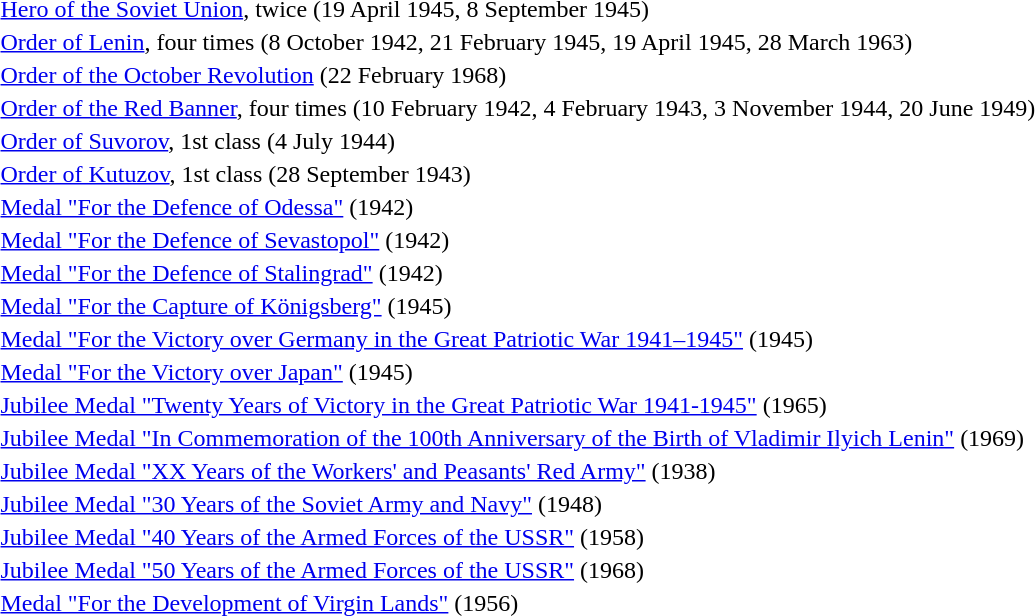<table>
<tr>
<td> </td>
<td><a href='#'>Hero of the Soviet Union</a>, twice (19 April 1945, 8 September 1945)</td>
</tr>
<tr>
<td></td>
<td><a href='#'>Order of Lenin</a>, four times (8 October 1942, 21 February 1945, 19 April 1945, 28 March 1963)</td>
</tr>
<tr>
<td></td>
<td><a href='#'>Order of the October Revolution</a> (22 February 1968)</td>
</tr>
<tr>
<td></td>
<td><a href='#'>Order of the Red Banner</a>, four times (10 February 1942, 4 February 1943, 3 November 1944, 20 June 1949)</td>
</tr>
<tr>
<td></td>
<td><a href='#'>Order of Suvorov</a>, 1st class (4 July 1944)</td>
</tr>
<tr>
<td></td>
<td><a href='#'>Order of Kutuzov</a>, 1st class (28 September 1943)</td>
</tr>
<tr>
<td></td>
<td><a href='#'>Medal "For the Defence of Odessa"</a> (1942)</td>
</tr>
<tr>
<td></td>
<td><a href='#'>Medal "For the Defence of Sevastopol"</a> (1942)</td>
</tr>
<tr>
<td></td>
<td><a href='#'>Medal "For the Defence of Stalingrad"</a> (1942)</td>
</tr>
<tr>
<td></td>
<td><a href='#'>Medal "For the Capture of Königsberg"</a> (1945)</td>
</tr>
<tr>
<td></td>
<td><a href='#'>Medal "For the Victory over Germany in the Great Patriotic War 1941–1945"</a> (1945)</td>
</tr>
<tr>
<td></td>
<td><a href='#'>Medal "For the Victory over Japan"</a> (1945)</td>
</tr>
<tr>
<td></td>
<td><a href='#'>Jubilee Medal "Twenty Years of Victory in the Great Patriotic War 1941-1945"</a> (1965)</td>
</tr>
<tr>
<td></td>
<td><a href='#'>Jubilee Medal "In Commemoration of the 100th Anniversary of the Birth of Vladimir Ilyich Lenin"</a> (1969)</td>
</tr>
<tr>
<td></td>
<td><a href='#'>Jubilee Medal "XX Years of the Workers' and Peasants' Red Army"</a> (1938)</td>
</tr>
<tr>
<td></td>
<td><a href='#'>Jubilee Medal "30 Years of the Soviet Army and Navy"</a> (1948)</td>
</tr>
<tr>
<td></td>
<td><a href='#'>Jubilee Medal "40 Years of the Armed Forces of the USSR"</a> (1958)</td>
</tr>
<tr>
<td></td>
<td><a href='#'>Jubilee Medal "50 Years of the Armed Forces of the USSR"</a> (1968)</td>
</tr>
<tr>
<td></td>
<td><a href='#'>Medal "For the Development of Virgin Lands"</a> (1956)</td>
</tr>
<tr>
</tr>
</table>
